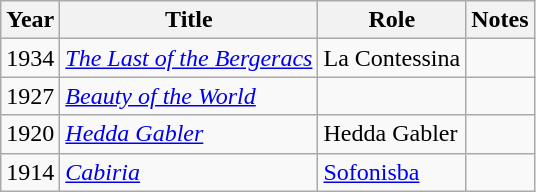<table class="wikitable sortable">
<tr>
<th>Year</th>
<th>Title</th>
<th>Role</th>
<th class="unsortable">Notes</th>
</tr>
<tr>
<td>1934</td>
<td><em><a href='#'>The Last of the Bergeracs</a></em></td>
<td>La Contessina</td>
<td></td>
</tr>
<tr>
<td>1927</td>
<td><em><a href='#'>Beauty of the World</a></em></td>
<td></td>
<td></td>
</tr>
<tr>
<td>1920</td>
<td><em><a href='#'>Hedda Gabler</a></em></td>
<td>Hedda Gabler</td>
<td></td>
</tr>
<tr>
<td>1914</td>
<td><em><a href='#'>Cabiria</a></em></td>
<td><a href='#'>Sofonisba</a></td>
<td></td>
</tr>
</table>
